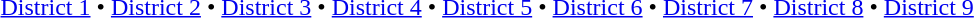<table id=toc class=toc summary=Contents>
<tr>
<td align=center><br><a href='#'>District 1</a> • <a href='#'>District 2</a> • <a href='#'>District 3</a> • <a href='#'>District 4</a> • <a href='#'>District 5</a> • <a href='#'>District 6</a> • <a href='#'>District 7</a> • <a href='#'>District 8</a> • <a href='#'>District 9</a></td>
</tr>
</table>
